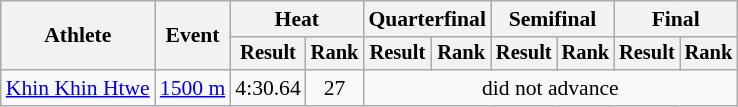<table class="wikitable" style="font-size:90%">
<tr>
<th rowspan="2">Athlete</th>
<th rowspan="2">Event</th>
<th colspan="2">Heat</th>
<th colspan="2">Quarterfinal</th>
<th colspan="2">Semifinal</th>
<th colspan="2">Final</th>
</tr>
<tr style="font-size:95%">
<th>Result</th>
<th>Rank</th>
<th>Result</th>
<th>Rank</th>
<th>Result</th>
<th>Rank</th>
<th>Result</th>
<th>Rank</th>
</tr>
<tr align=center>
<td align=left><a href='#'>Khin Khin Htwe</a></td>
<td align=left><a href='#'>1500 m</a></td>
<td>4:30.64</td>
<td>27</td>
<td align=center colspan="6">did not advance</td>
</tr>
</table>
